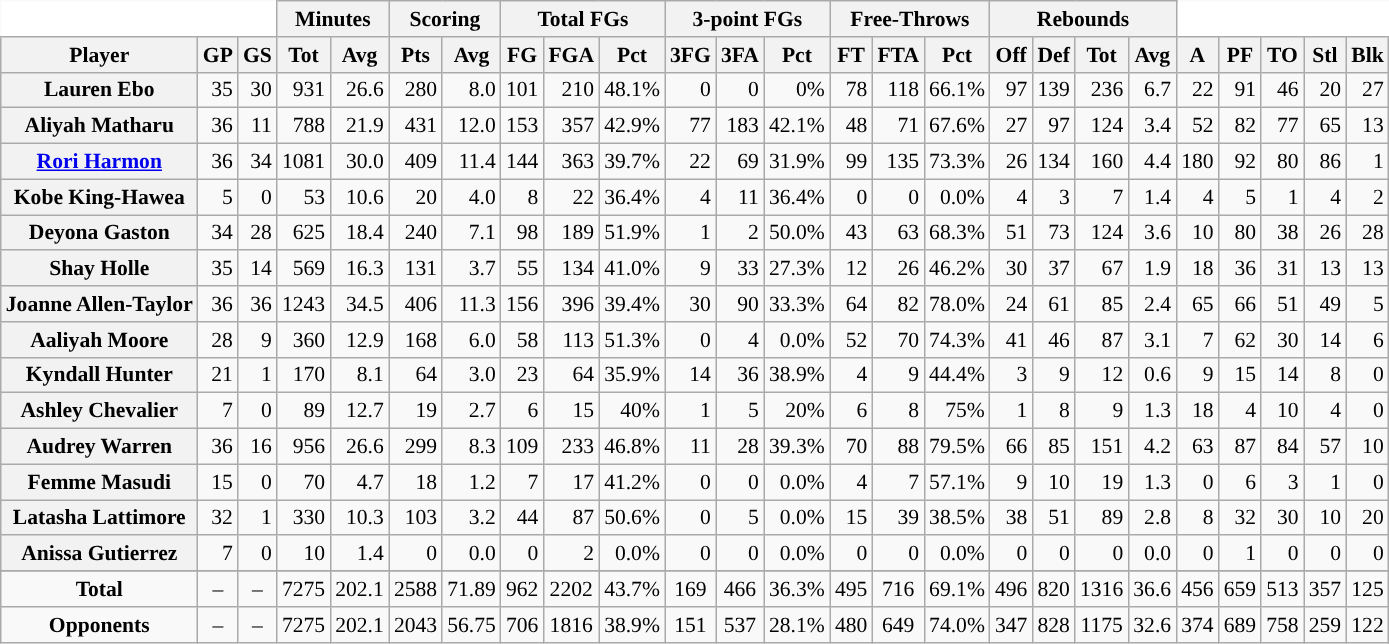<table class="wikitable sortable" border="1" style="font-size:90%;">
<tr>
<th colspan="3" style="border-top-style:hidden; border-left-style:hidden; background: white;"></th>
<th colspan="2" style=>Minutes</th>
<th colspan="2" style=>Scoring</th>
<th colspan="3" style=>Total FGs</th>
<th colspan="3" style=>3-point FGs</th>
<th colspan="3" style=>Free-Throws</th>
<th colspan="4" style=>Rebounds</th>
<th colspan="5" style="border-top-style:hidden; border-right-style:hidden; background: white;"></th>
</tr>
<tr>
<th scope="col" style=>Player</th>
<th scope="col" style=>GP</th>
<th scope="col" style=>GS</th>
<th scope="col" style=>Tot</th>
<th scope="col" style=>Avg</th>
<th scope="col" style=>Pts</th>
<th scope="col" style=>Avg</th>
<th scope="col" style=>FG</th>
<th scope="col" style=>FGA</th>
<th scope="col" style=>Pct</th>
<th scope="col" style=>3FG</th>
<th scope="col" style=>3FA</th>
<th scope="col" style=>Pct</th>
<th scope="col" style=>FT</th>
<th scope="col" style=>FTA</th>
<th scope="col" style=>Pct</th>
<th scope="col" style=>Off</th>
<th scope="col" style=>Def</th>
<th scope="col" style=>Tot</th>
<th scope="col" style=>Avg</th>
<th scope="col" style=>A</th>
<th scope="col">PF</th>
<th scope="col">TO</th>
<th scope="col" style=>Stl</th>
<th scope="col" style=>Blk</th>
</tr>
<tr>
<th>Lauren Ebo</th>
<td align="right">35</td>
<td align="right">30</td>
<td align="right">931</td>
<td align="right">26.6</td>
<td align="right">280</td>
<td align="right">8.0</td>
<td align="right">101</td>
<td align="right">210</td>
<td align="right">48.1%</td>
<td align="right">0</td>
<td align="right">0</td>
<td align="right">0%</td>
<td align="right">78</td>
<td align="right">118</td>
<td align="right">66.1%</td>
<td align="right">97</td>
<td align="right">139</td>
<td align="right">236</td>
<td align="right">6.7</td>
<td align="right">22</td>
<td align="right">91</td>
<td align="right">46</td>
<td align="right">20</td>
<td align="right">27</td>
</tr>
<tr>
<th>Aliyah Matharu</th>
<td align="right">36</td>
<td align="right">11</td>
<td align="right">788</td>
<td align="right">21.9</td>
<td align="right">431</td>
<td align="right">12.0</td>
<td align="right">153</td>
<td align="right">357</td>
<td align="right">42.9%</td>
<td align="right">77</td>
<td align="right">183</td>
<td align="right">42.1%</td>
<td align="right">48</td>
<td align="right">71</td>
<td align="right">67.6%</td>
<td align="right">27</td>
<td align="right">97</td>
<td align="right">124</td>
<td align="right">3.4</td>
<td align="right">52</td>
<td align="right">82</td>
<td align="right">77</td>
<td align="right">65</td>
<td align="right">13</td>
</tr>
<tr>
<th><a href='#'>Rori Harmon</a></th>
<td align="right">36</td>
<td align="right">34</td>
<td align="right">1081</td>
<td align="right">30.0</td>
<td align="right">409</td>
<td align="right">11.4</td>
<td align="right">144</td>
<td align="right">363</td>
<td align="right">39.7%</td>
<td align="right">22</td>
<td align="right">69</td>
<td align="right">31.9%</td>
<td align="right">99</td>
<td align="right">135</td>
<td align="right">73.3%</td>
<td align="right">26</td>
<td align="right">134</td>
<td align="right">160</td>
<td align="right">4.4</td>
<td align="right">180</td>
<td align="right">92</td>
<td align="right">80</td>
<td align="right">86</td>
<td align="right">1</td>
</tr>
<tr>
<th>Kobe King-Hawea</th>
<td align="right">5</td>
<td align="right">0</td>
<td align="right">53</td>
<td align="right">10.6</td>
<td align="right">20</td>
<td align="right">4.0</td>
<td align="right">8</td>
<td align="right">22</td>
<td align="right">36.4%</td>
<td align="right">4</td>
<td align="right">11</td>
<td align="right">36.4%</td>
<td align="right">0</td>
<td align="right">0</td>
<td align="right">0.0%</td>
<td align="right">4</td>
<td align="right">3</td>
<td align="right">7</td>
<td align="right">1.4</td>
<td align="right">4</td>
<td align="right">5</td>
<td align="right">1</td>
<td align="right">4</td>
<td align="right">2</td>
</tr>
<tr>
<th style=white-space:nowrap>Deyona Gaston</th>
<td align="right">34</td>
<td align="right">28</td>
<td align="right">625</td>
<td align="right">18.4</td>
<td align="right">240</td>
<td align="right">7.1</td>
<td align="right">98</td>
<td align="right">189</td>
<td align="right">51.9%</td>
<td align="right">1</td>
<td align="right">2</td>
<td align="right">50.0%</td>
<td align="right">43</td>
<td align="right">63</td>
<td align="right">68.3%</td>
<td align="right">51</td>
<td align="right">73</td>
<td align="right">124</td>
<td align="right">3.6</td>
<td align="right">10</td>
<td align="right">80</td>
<td align="right">38</td>
<td align="right">26</td>
<td align="right">28</td>
</tr>
<tr>
<th style=white-space:nowrap>Shay Holle</th>
<td align="right">35</td>
<td align="right">14</td>
<td align="right">569</td>
<td align="right">16.3</td>
<td align="right">131</td>
<td align="right">3.7</td>
<td align="right">55</td>
<td align="right">134</td>
<td align="right">41.0%</td>
<td align="right">9</td>
<td align="right">33</td>
<td align="right">27.3%</td>
<td align="right">12</td>
<td align="right">26</td>
<td align="right">46.2%</td>
<td align="right">30</td>
<td align="right">37</td>
<td align="right">67</td>
<td align="right">1.9</td>
<td align="right">18</td>
<td align="right">36</td>
<td align="right">31</td>
<td align="right">13</td>
<td align="right">13</td>
</tr>
<tr>
<th style=white-space:nowrap>Joanne Allen-Taylor</th>
<td align="right">36</td>
<td align="right">36</td>
<td align="right">1243</td>
<td align="right">34.5</td>
<td align="right">406</td>
<td align="right">11.3</td>
<td align="right">156</td>
<td align="right">396</td>
<td align="right">39.4%</td>
<td align="right">30</td>
<td align="right">90</td>
<td align="right">33.3%</td>
<td align="right">64</td>
<td align="right">82</td>
<td align="right">78.0%</td>
<td align="right">24</td>
<td align="right">61</td>
<td align="right">85</td>
<td align="right">2.4</td>
<td align="right">65</td>
<td align="right">66</td>
<td align="right">51</td>
<td align="right">49</td>
<td align="right">5</td>
</tr>
<tr>
<th style=white-space:nowrap>Aaliyah Moore</th>
<td align="right">28</td>
<td align="right">9</td>
<td align="right">360</td>
<td align="right">12.9</td>
<td align="right">168</td>
<td align="right">6.0</td>
<td align="right">58</td>
<td align="right">113</td>
<td align="right">51.3%</td>
<td align="right">0</td>
<td align="right">4</td>
<td align="right">0.0%</td>
<td align="right">52</td>
<td align="right">70</td>
<td align="right">74.3%</td>
<td align="right">41</td>
<td align="right">46</td>
<td align="right">87</td>
<td align="right">3.1</td>
<td align="right">7</td>
<td align="right">62</td>
<td align="right">30</td>
<td align="right">14</td>
<td align="right">6</td>
</tr>
<tr>
<th style=white-space:nowrap>Kyndall Hunter</th>
<td align="right">21</td>
<td align="right">1</td>
<td align="right">170</td>
<td align="right">8.1</td>
<td align="right">64</td>
<td align="right">3.0</td>
<td align="right">23</td>
<td align="right">64</td>
<td align="right">35.9%</td>
<td align="right">14</td>
<td align="right">36</td>
<td align="right">38.9%</td>
<td align="right">4</td>
<td align="right">9</td>
<td align="right">44.4%</td>
<td align="right">3</td>
<td align="right">9</td>
<td align="right">12</td>
<td align="right">0.6</td>
<td align="right">9</td>
<td align="right">15</td>
<td align="right">14</td>
<td align="right">8</td>
<td align="right">0</td>
</tr>
<tr>
<th style=white-space:nowrap>Ashley Chevalier</th>
<td align="right">7</td>
<td align="right">0</td>
<td align="right">89</td>
<td align="right">12.7</td>
<td align="right">19</td>
<td align="right">2.7</td>
<td align="right">6</td>
<td align="right">15</td>
<td align="right">40%</td>
<td align="right">1</td>
<td align="right">5</td>
<td align="right">20%</td>
<td align="right">6</td>
<td align="right">8</td>
<td align="right">75%</td>
<td align="right">1</td>
<td align="right">8</td>
<td align="right">9</td>
<td align="right">1.3</td>
<td align="right">18</td>
<td align="right">4</td>
<td align="right">10</td>
<td align="right">4</td>
<td align="right">0</td>
</tr>
<tr>
<th style=white-space:nowrap>Audrey Warren</th>
<td align="right">36</td>
<td align="right">16</td>
<td align="right">956</td>
<td align="right">26.6</td>
<td align="right">299</td>
<td align="right">8.3</td>
<td align="right">109</td>
<td align="right">233</td>
<td align="right">46.8%</td>
<td align="right">11</td>
<td align="right">28</td>
<td align="right">39.3%</td>
<td align="right">70</td>
<td align="right">88</td>
<td align="right">79.5%</td>
<td align="right">66</td>
<td align="right">85</td>
<td align="right">151</td>
<td align="right">4.2</td>
<td align="right">63</td>
<td align="right">87</td>
<td align="right">84</td>
<td align="right">57</td>
<td align="right">10</td>
</tr>
<tr>
<th style=white-space:nowrap>Femme Masudi</th>
<td align="right">15</td>
<td align="right">0</td>
<td align="right">70</td>
<td align="right">4.7</td>
<td align="right">18</td>
<td align="right">1.2</td>
<td align="right">7</td>
<td align="right">17</td>
<td align="right">41.2%</td>
<td align="right">0</td>
<td align="right">0</td>
<td align="right">0.0%</td>
<td align="right">4</td>
<td align="right">7</td>
<td align="right">57.1%</td>
<td align="right">9</td>
<td align="right">10</td>
<td align="right">19</td>
<td align="right">1.3</td>
<td align="right">0</td>
<td align="right">6</td>
<td align="right">3</td>
<td align="right">1</td>
<td align="right">0</td>
</tr>
<tr>
<th style=white-space:nowrap>Latasha Lattimore</th>
<td align="right">32</td>
<td align="right">1</td>
<td align="right">330</td>
<td align="right">10.3</td>
<td align="right">103</td>
<td align="right">3.2</td>
<td align="right">44</td>
<td align="right">87</td>
<td align="right">50.6%</td>
<td align="right">0</td>
<td align="right">5</td>
<td align="right">0.0%</td>
<td align="right">15</td>
<td align="right">39</td>
<td align="right">38.5%</td>
<td align="right">38</td>
<td align="right">51</td>
<td align="right">89</td>
<td align="right">2.8</td>
<td align="right">8</td>
<td align="right">32</td>
<td align="right">30</td>
<td align="right">10</td>
<td align="right">20</td>
</tr>
<tr>
<th style=white-space:nowrap>Anissa Gutierrez</th>
<td align="right">7</td>
<td align="right">0</td>
<td align="right">10</td>
<td align="right">1.4</td>
<td align="right">0</td>
<td align="right">0.0</td>
<td align="right">0</td>
<td align="right">2</td>
<td align="right">0.0%</td>
<td align="right">0</td>
<td align="right">0</td>
<td align="right">0.0%</td>
<td align="right">0</td>
<td align="right">0</td>
<td align="right">0.0%</td>
<td align="right">0</td>
<td align="right">0</td>
<td align="right">0</td>
<td align="right">0.0</td>
<td align="right">0</td>
<td align="right">1</td>
<td align="right">0</td>
<td align="right">0</td>
<td align="right">0</td>
</tr>
<tr>
</tr>
<tr>
</tr>
<tr class="sortbottom">
<td align="center" style=><strong>Total</strong></td>
<td align="center">–</td>
<td align="center">–</td>
<td align="center" style=>7275</td>
<td align="center" style=>202.1</td>
<td align="center" style=>2588</td>
<td align="center" style=>71.89</td>
<td align="center" style=>962</td>
<td align="center" style=>2202</td>
<td align="center" style=>43.7%</td>
<td align="center" style=>169</td>
<td align="center" style=>466</td>
<td align="center" style=>36.3%</td>
<td align="center" style=>495</td>
<td align="center" style=>716</td>
<td align="center" style=>69.1%</td>
<td align="center" style=>496</td>
<td align="center" style=>820</td>
<td align="center" style=>1316</td>
<td align="center" style=>36.6</td>
<td align="center" style=>456</td>
<td align="center" style=>659</td>
<td align="center" style=>513</td>
<td align="center" style=>357</td>
<td align="center">125</td>
</tr>
<tr class="sortbottom">
<td align="center"><strong>Opponents</strong></td>
<td align="center">–</td>
<td align="center">–</td>
<td align="center">7275</td>
<td align="center">202.1</td>
<td align="center">2043</td>
<td align="center">56.75</td>
<td align="center">706</td>
<td align="center">1816</td>
<td align="center">38.9%</td>
<td align="center">151</td>
<td align="center">537</td>
<td align="center">28.1%</td>
<td align="center">480</td>
<td align="center">649</td>
<td align="center">74.0%</td>
<td align="center">347</td>
<td align="center">828</td>
<td align="center">1175</td>
<td align="center">32.6</td>
<td align="center">374</td>
<td align="center">689</td>
<td align="center">758</td>
<td align="center">259</td>
<td align="center">122</td>
</tr>
</table>
